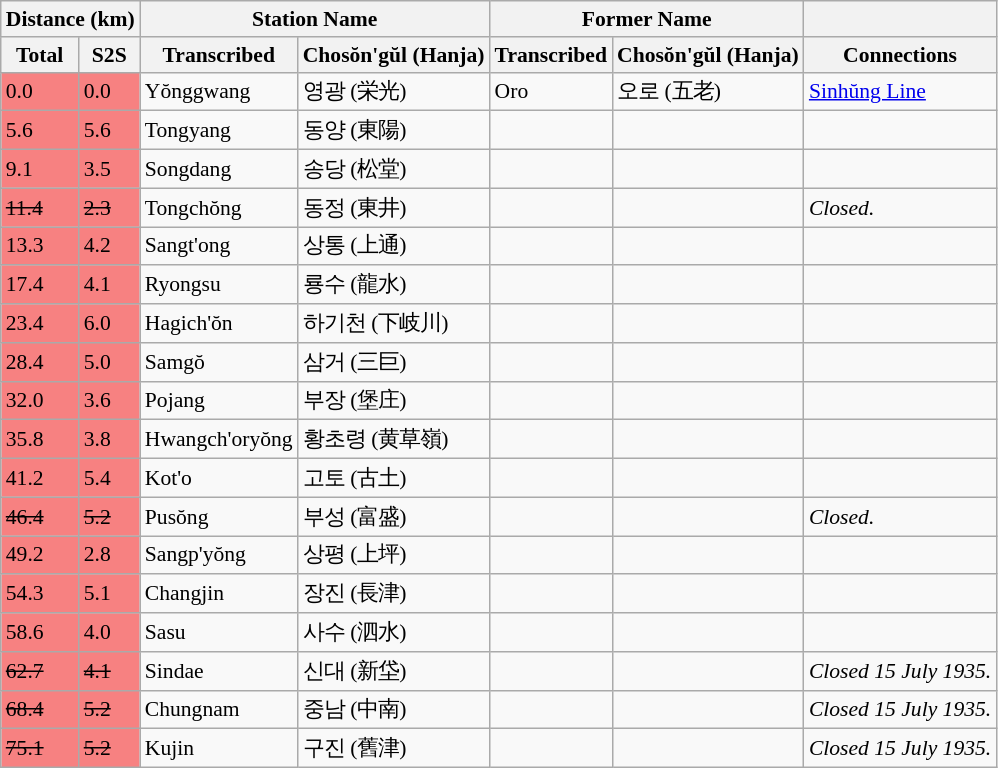<table class="wikitable" style="font-size:90%;">
<tr>
<th colspan="2">Distance (km)</th>
<th colspan="2">Station Name</th>
<th colspan="2">Former Name</th>
<th></th>
</tr>
<tr>
<th>Total</th>
<th>S2S</th>
<th>Transcribed</th>
<th>Chosŏn'gŭl (Hanja)</th>
<th>Transcribed</th>
<th>Chosŏn'gŭl (Hanja)</th>
<th>Connections</th>
</tr>
<tr>
<td bgcolor=#F78181>0.0</td>
<td bgcolor=#F78181>0.0</td>
<td>Yŏnggwang</td>
<td>영광 (栄光)</td>
<td>Oro</td>
<td>오로 (五老)</td>
<td><a href='#'>Sinhŭng Line</a></td>
</tr>
<tr>
<td bgcolor=#F78181>5.6</td>
<td bgcolor=#F78181>5.6</td>
<td>Tongyang</td>
<td>동양 (東陽)</td>
<td></td>
<td></td>
<td></td>
</tr>
<tr>
<td bgcolor=#F78181>9.1</td>
<td bgcolor=#F78181>3.5</td>
<td>Songdang</td>
<td>송당 (松堂)</td>
<td></td>
<td></td>
<td></td>
</tr>
<tr>
<td bgcolor=#F78181><del>11.4</del></td>
<td bgcolor=#F78181><del>2.3</del></td>
<td>Tongchŏng</td>
<td>동정 (東井)</td>
<td></td>
<td></td>
<td><em>Closed.</em></td>
</tr>
<tr>
<td bgcolor=#F78181>13.3</td>
<td bgcolor=#F78181>4.2</td>
<td>Sangt'ong</td>
<td>상통 (上通)</td>
<td></td>
<td></td>
<td></td>
</tr>
<tr>
<td bgcolor=#F78181>17.4</td>
<td bgcolor=#F78181>4.1</td>
<td>Ryongsu</td>
<td>룡수 (龍水)</td>
<td></td>
<td></td>
<td></td>
</tr>
<tr>
<td bgcolor=#F78181>23.4</td>
<td bgcolor=#F78181>6.0</td>
<td>Hagich'ŏn</td>
<td>하기천 (下岐川)</td>
<td></td>
<td></td>
<td></td>
</tr>
<tr>
<td bgcolor=#F78181>28.4</td>
<td bgcolor=#F78181>5.0</td>
<td>Samgŏ</td>
<td>삼거 (三巨)</td>
<td></td>
<td></td>
<td></td>
</tr>
<tr>
<td bgcolor=#F78181>32.0</td>
<td bgcolor=#F78181>3.6</td>
<td>Pojang</td>
<td>부장 (堡庄)</td>
<td></td>
<td></td>
<td></td>
</tr>
<tr>
<td bgcolor=#F78181>35.8</td>
<td bgcolor=#F78181>3.8</td>
<td>Hwangch'oryŏng</td>
<td>황초령 (黄草嶺)</td>
<td></td>
<td></td>
<td></td>
</tr>
<tr>
<td bgcolor=#F78181>41.2</td>
<td bgcolor=#F78181>5.4</td>
<td>Kot'o</td>
<td>고토 (古土)</td>
<td></td>
<td></td>
<td></td>
</tr>
<tr>
<td bgcolor=#F78181><del>46.4</del></td>
<td bgcolor=#F78181><del>5.2</del></td>
<td>Pusŏng</td>
<td>부성 (富盛)</td>
<td></td>
<td></td>
<td><em>Closed.</em></td>
</tr>
<tr>
<td bgcolor=#F78181>49.2</td>
<td bgcolor=#F78181>2.8</td>
<td>Sangp'yŏng</td>
<td>상평 (上坪)</td>
<td></td>
<td></td>
<td></td>
</tr>
<tr>
<td bgcolor=#F78181>54.3</td>
<td bgcolor=#F78181>5.1</td>
<td>Changjin</td>
<td>장진 (長津)</td>
<td></td>
<td></td>
<td></td>
</tr>
<tr>
<td bgcolor=#F78181>58.6</td>
<td bgcolor=#F78181>4.0</td>
<td>Sasu</td>
<td>사수 (泗水)</td>
<td></td>
<td></td>
<td></td>
</tr>
<tr>
<td bgcolor=#F78181><del>62.7</del></td>
<td bgcolor=#F78181><del>4.1</del></td>
<td>Sindae</td>
<td>신대 (新垈)</td>
<td></td>
<td></td>
<td><em>Closed 15 July 1935.</em></td>
</tr>
<tr>
<td bgcolor=#F78181><del>68.4</del></td>
<td bgcolor=#F78181><del>5.2</del></td>
<td>Chungnam</td>
<td>중남 (中南)</td>
<td></td>
<td></td>
<td><em>Closed 15 July 1935.</em></td>
</tr>
<tr>
<td bgcolor=#F78181><del>75.1</del></td>
<td bgcolor=#F78181><del>5.2</del></td>
<td>Kujin</td>
<td>구진 (舊津)</td>
<td></td>
<td></td>
<td><em>Closed 15 July 1935.</em></td>
</tr>
</table>
